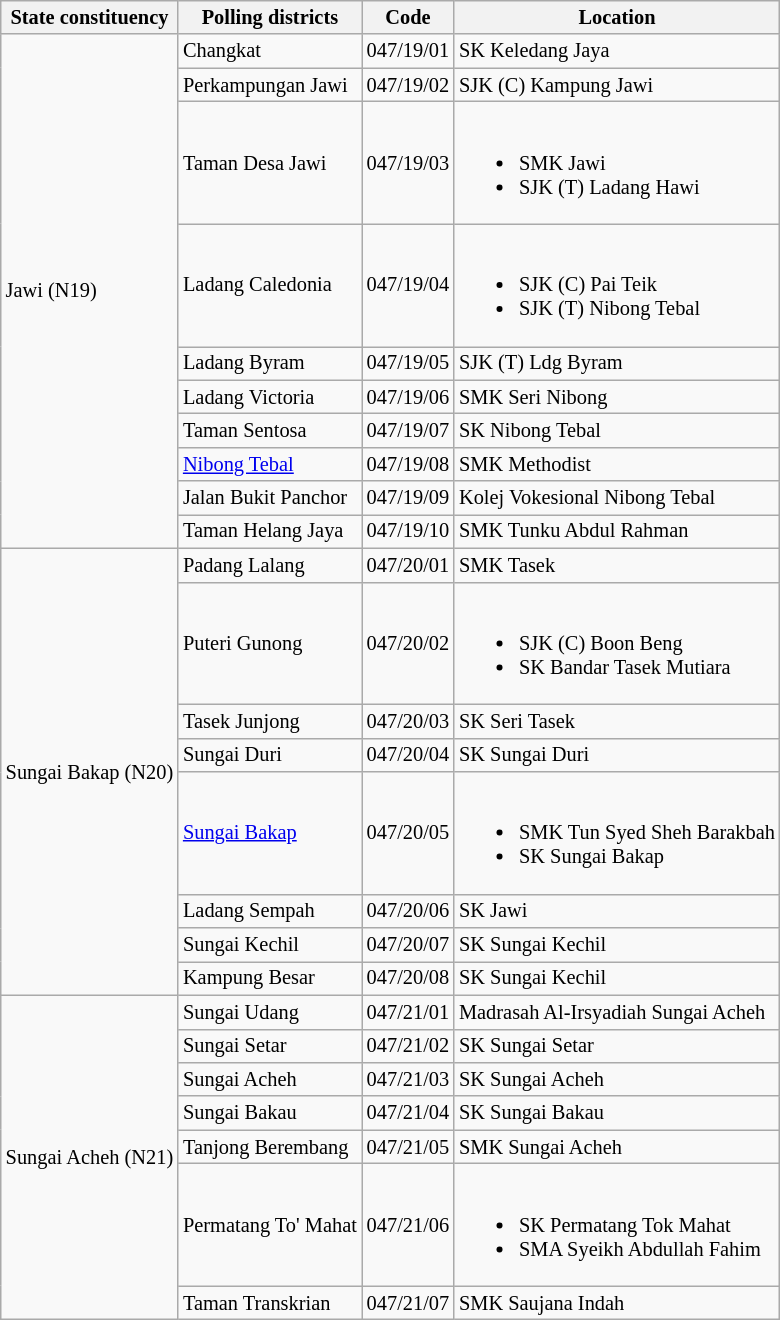<table class="wikitable sortable mw-collapsible" style="white-space:nowrap;font-size:85%">
<tr>
<th>State constituency</th>
<th>Polling districts</th>
<th>Code</th>
<th>Location</th>
</tr>
<tr>
<td rowspan="10">Jawi (N19)</td>
<td>Changkat</td>
<td>047/19/01</td>
<td>SK Keledang Jaya</td>
</tr>
<tr>
<td>Perkampungan Jawi</td>
<td>047/19/02</td>
<td>SJK (C) Kampung Jawi</td>
</tr>
<tr>
<td>Taman Desa Jawi</td>
<td>047/19/03</td>
<td><br><ul><li>SMK Jawi</li><li>SJK (T) Ladang Hawi</li></ul></td>
</tr>
<tr>
<td>Ladang Caledonia</td>
<td>047/19/04</td>
<td><br><ul><li>SJK (C) Pai Teik</li><li>SJK (T) Nibong Tebal</li></ul></td>
</tr>
<tr>
<td>Ladang Byram</td>
<td>047/19/05</td>
<td>SJK (T) Ldg Byram</td>
</tr>
<tr>
<td>Ladang Victoria</td>
<td>047/19/06</td>
<td>SMK Seri Nibong</td>
</tr>
<tr>
<td>Taman Sentosa</td>
<td>047/19/07</td>
<td>SK Nibong Tebal</td>
</tr>
<tr>
<td><a href='#'>Nibong Tebal</a></td>
<td>047/19/08</td>
<td>SMK Methodist</td>
</tr>
<tr>
<td>Jalan Bukit Panchor</td>
<td>047/19/09</td>
<td>Kolej Vokesional Nibong Tebal</td>
</tr>
<tr>
<td>Taman Helang Jaya</td>
<td>047/19/10</td>
<td>SMK Tunku Abdul Rahman</td>
</tr>
<tr>
<td rowspan="8">Sungai Bakap (N20)</td>
<td>Padang Lalang</td>
<td>047/20/01</td>
<td>SMK Tasek</td>
</tr>
<tr>
<td>Puteri Gunong</td>
<td>047/20/02</td>
<td><br><ul><li>SJK (C) Boon Beng</li><li>SK Bandar Tasek Mutiara</li></ul></td>
</tr>
<tr>
<td>Tasek Junjong</td>
<td>047/20/03</td>
<td>SK Seri Tasek</td>
</tr>
<tr>
<td>Sungai Duri</td>
<td>047/20/04</td>
<td>SK Sungai Duri</td>
</tr>
<tr>
<td><a href='#'>Sungai Bakap</a></td>
<td>047/20/05</td>
<td><br><ul><li>SMK Tun Syed Sheh Barakbah</li><li>SK Sungai Bakap</li></ul></td>
</tr>
<tr>
<td>Ladang Sempah</td>
<td>047/20/06</td>
<td>SK Jawi</td>
</tr>
<tr>
<td>Sungai Kechil</td>
<td>047/20/07</td>
<td>SK Sungai Kechil</td>
</tr>
<tr>
<td>Kampung Besar</td>
<td>047/20/08</td>
<td>SK Sungai Kechil</td>
</tr>
<tr>
<td rowspan="7">Sungai Acheh (N21)</td>
<td>Sungai Udang</td>
<td>047/21/01</td>
<td>Madrasah Al-Irsyadiah Sungai Acheh</td>
</tr>
<tr>
<td>Sungai Setar</td>
<td>047/21/02</td>
<td>SK Sungai Setar</td>
</tr>
<tr>
<td>Sungai Acheh</td>
<td>047/21/03</td>
<td>SK Sungai Acheh</td>
</tr>
<tr>
<td>Sungai Bakau</td>
<td>047/21/04</td>
<td>SK Sungai Bakau</td>
</tr>
<tr>
<td>Tanjong Berembang</td>
<td>047/21/05</td>
<td>SMK Sungai Acheh</td>
</tr>
<tr>
<td>Permatang To' Mahat</td>
<td>047/21/06</td>
<td><br><ul><li>SK Permatang Tok Mahat</li><li>SMA Syeikh Abdullah Fahim</li></ul></td>
</tr>
<tr>
<td>Taman Transkrian</td>
<td>047/21/07</td>
<td>SMK Saujana Indah</td>
</tr>
</table>
